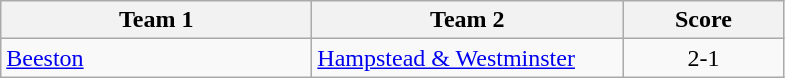<table class="wikitable" style="font-size: 100%">
<tr>
<th width=200>Team 1</th>
<th width=200>Team 2</th>
<th width=100>Score</th>
</tr>
<tr>
<td><a href='#'>Beeston</a></td>
<td><a href='#'>Hampstead & Westminster</a></td>
<td align=center>2-1</td>
</tr>
</table>
